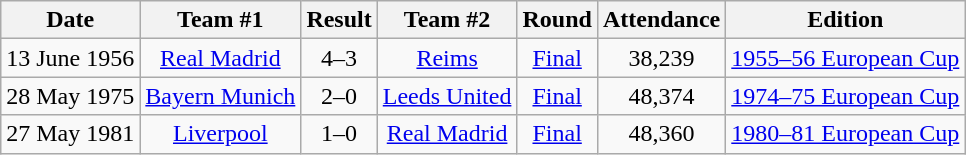<table class="wikitable plainrowheaders sortable" style="text-align:center">
<tr>
<th>Date</th>
<th>Team #1</th>
<th>Result</th>
<th>Team #2</th>
<th>Round</th>
<th>Attendance</th>
<th>Edition</th>
</tr>
<tr>
<td>13 June 1956</td>
<td> <a href='#'>Real Madrid</a></td>
<td>4–3</td>
<td> <a href='#'>Reims</a></td>
<td><a href='#'>Final</a></td>
<td>38,239</td>
<td><a href='#'>1955–56 European Cup</a></td>
</tr>
<tr>
<td>28 May 1975</td>
<td> <a href='#'>Bayern Munich</a></td>
<td>2–0</td>
<td> <a href='#'>Leeds United</a></td>
<td><a href='#'>Final</a></td>
<td>48,374</td>
<td><a href='#'>1974–75 European Cup</a></td>
</tr>
<tr>
<td>27 May 1981</td>
<td> <a href='#'>Liverpool</a></td>
<td>1–0</td>
<td> <a href='#'>Real Madrid</a></td>
<td><a href='#'>Final</a></td>
<td>48,360</td>
<td><a href='#'>1980–81 European Cup</a></td>
</tr>
</table>
